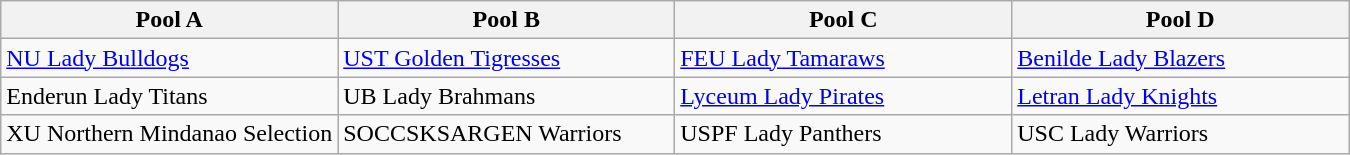<table class="wikitable" style="white-space:nowrap;">
<tr>
<th width=25%>Pool A</th>
<th width=25%>Pool B</th>
<th width=25%>Pool C</th>
<th width=25%>Pool D</th>
</tr>
<tr>
<td><a href='#'>NU Lady Bulldogs</a></td>
<td><a href='#'>UST Golden Tigresses</a></td>
<td><a href='#'>FEU Lady Tamaraws</a></td>
<td><a href='#'>Benilde Lady Blazers</a></td>
</tr>
<tr>
<td>Enderun Lady Titans</td>
<td>UB Lady Brahmans</td>
<td><a href='#'>Lyceum Lady Pirates</a></td>
<td><a href='#'>Letran Lady Knights</a></td>
</tr>
<tr>
<td>XU Northern Mindanao Selection</td>
<td>SOCCSKSARGEN Warriors</td>
<td>USPF Lady Panthers</td>
<td>USC Lady Warriors</td>
</tr>
</table>
